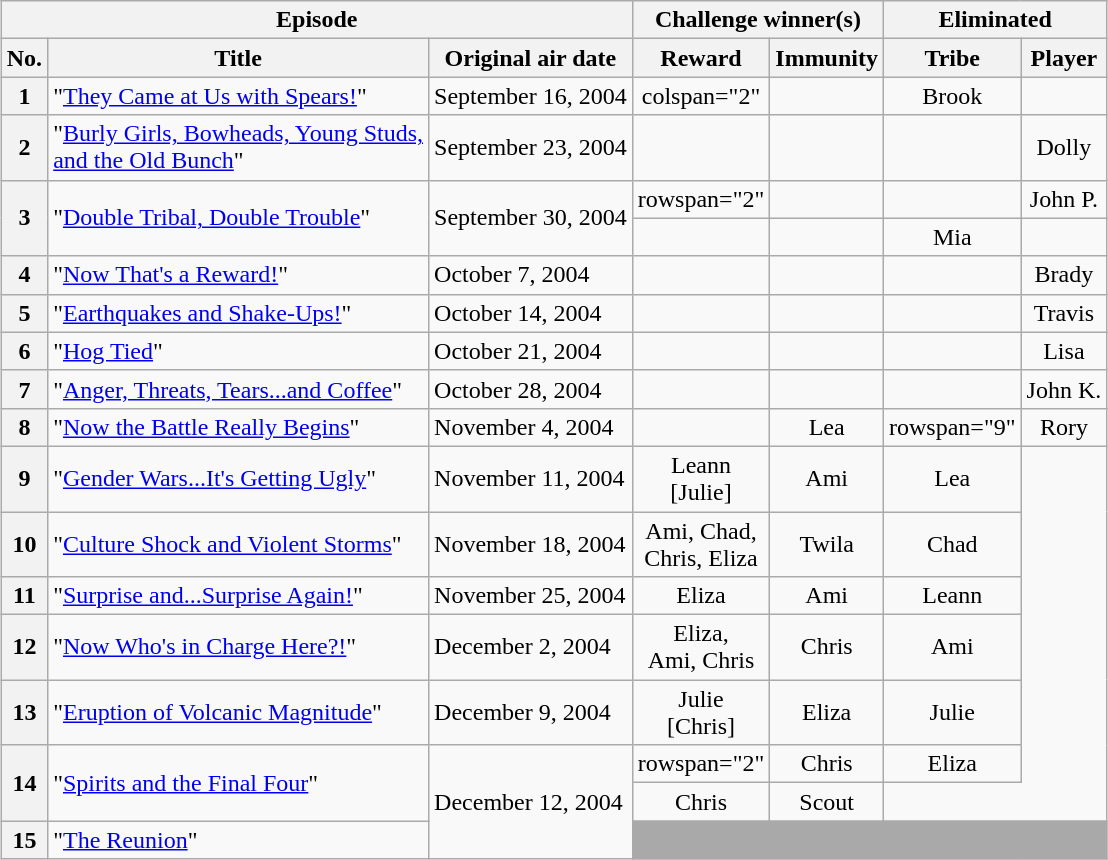<table class="wikitable nowrap" style="margin:auto; text-align:center">
<tr>
<th scope="col" colspan="3">Episode</th>
<th scope="col" colspan="2">Challenge winner(s)</th>
<th colspan="2">Eliminated</th>
</tr>
<tr>
<th scope="col">No.</th>
<th scope="col">Title</th>
<th scope="col">Original air date</th>
<th scope="col">Reward</th>
<th scope="col">Immunity</th>
<th scope="col">Tribe</th>
<th scope="col">Player</th>
</tr>
<tr>
<th>1</th>
<td align="left">"<a href='#'>They Came at Us with Spears!</a>"</td>
<td align="left">September 16, 2004</td>
<td>colspan="2" </td>
<td></td>
<td>Brook</td>
</tr>
<tr>
<th>2</th>
<td align="left">"<a href='#'>Burly Girls, Bowheads, Young Studs,<br>and the Old Bunch</a>"</td>
<td align="left">September 23, 2004</td>
<td></td>
<td></td>
<td></td>
<td>Dolly</td>
</tr>
<tr>
<th rowspan="2">3</th>
<td rowspan="2" align="left">"<a href='#'>Double Tribal, Double Trouble</a>"</td>
<td rowspan="2" align="left">September 30, 2004</td>
<td>rowspan="2" </td>
<td></td>
<td></td>
<td>John P.</td>
</tr>
<tr>
<td></td>
<td></td>
<td>Mia</td>
</tr>
<tr>
<th>4</th>
<td align="left">"<a href='#'>Now That's a Reward!</a>"</td>
<td align="left">October 7, 2004</td>
<td></td>
<td></td>
<td></td>
<td>Brady</td>
</tr>
<tr>
<th>5</th>
<td align="left">"<a href='#'>Earthquakes and Shake-Ups!</a>"</td>
<td align="left">October 14, 2004</td>
<td></td>
<td></td>
<td></td>
<td>Travis</td>
</tr>
<tr>
<th>6</th>
<td align="left">"<a href='#'>Hog Tied</a>"</td>
<td align="left">October 21, 2004</td>
<td></td>
<td></td>
<td></td>
<td>Lisa</td>
</tr>
<tr>
<th>7</th>
<td align="left">"<a href='#'>Anger, Threats, Tears...and Coffee</a>"</td>
<td align="left">October 28, 2004</td>
<td></td>
<td></td>
<td></td>
<td>John K.</td>
</tr>
<tr>
<th>8</th>
<td align="left">"<a href='#'>Now the Battle Really Begins</a>"</td>
<td align="left">November 4, 2004</td>
<td></td>
<td>Lea</td>
<td>rowspan="9" </td>
<td>Rory</td>
</tr>
<tr>
<th>9</th>
<td align="left">"<a href='#'>Gender Wars...It's Getting Ugly</a>"</td>
<td align="left">November 11, 2004</td>
<td>Leann<br>[Julie]</td>
<td>Ami</td>
<td>Lea</td>
</tr>
<tr>
<th>10</th>
<td align="left">"<a href='#'>Culture Shock and Violent Storms</a>"</td>
<td align="left">November 18, 2004</td>
<td>Ami, Chad,<br>Chris, Eliza</td>
<td>Twila</td>
<td>Chad</td>
</tr>
<tr>
<th>11</th>
<td align="left">"<a href='#'>Surprise and...Surprise Again!</a>"</td>
<td align="left">November 25, 2004</td>
<td>Eliza</td>
<td>Ami</td>
<td>Leann</td>
</tr>
<tr>
<th>12</th>
<td align="left">"<a href='#'>Now Who's in Charge Here?!</a>"</td>
<td align="left">December 2, 2004</td>
<td>Eliza,<br>Ami, Chris</td>
<td>Chris</td>
<td>Ami</td>
</tr>
<tr>
<th>13</th>
<td align="left">"<a href='#'>Eruption of Volcanic Magnitude</a>"</td>
<td align="left">December 9, 2004</td>
<td>Julie<br>[Chris]</td>
<td>Eliza</td>
<td>Julie</td>
</tr>
<tr>
<th rowspan="2">14</th>
<td rowspan="2" align="left">"<a href='#'>Spirits and the Final Four</a>"</td>
<td rowspan="3" align="left">December 12, 2004</td>
<td>rowspan="2" </td>
<td>Chris</td>
<td>Eliza</td>
</tr>
<tr>
<td>Chris</td>
<td>Scout</td>
</tr>
<tr>
<th>15</th>
<td align="left">"<a href='#'>The Reunion</a>"</td>
<td colspan="4" bgcolor="darkgray"></td>
</tr>
</table>
